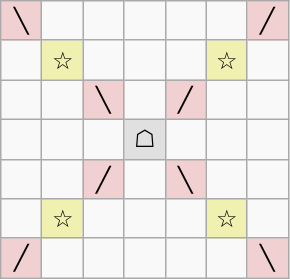<table border="1" class="wikitable">
<tr align=center>
<td width="20" style="background:#f0d0d0;">╲</td>
<td width="20"> </td>
<td width="20"> </td>
<td width="20"> </td>
<td width="20"> </td>
<td width="20"> </td>
<td width="20" style="background:#f0d0d0;">╱</td>
</tr>
<tr align=center>
<td> </td>
<td style="background:#f0f0b0;">☆</td>
<td> </td>
<td> </td>
<td> </td>
<td style="background:#f0f0b0;">☆</td>
<td> </td>
</tr>
<tr align=center>
<td> </td>
<td> </td>
<td style="background:#f0d0d0;">╲</td>
<td> </td>
<td style="background:#f0d0d0;">╱</td>
<td> </td>
<td> </td>
</tr>
<tr align=center>
<td> </td>
<td> </td>
<td> </td>
<td style="background:#e0e0e0;">☖</td>
<td> </td>
<td> </td>
<td> </td>
</tr>
<tr align=center>
<td> </td>
<td> </td>
<td style="background:#f0d0d0;">╱</td>
<td> </td>
<td style="background:#f0d0d0;">╲</td>
<td> </td>
<td> </td>
</tr>
<tr align=center>
<td> </td>
<td style="background:#f0f0b0;">☆</td>
<td> </td>
<td> </td>
<td> </td>
<td style="background:#f0f0b0;">☆</td>
<td> </td>
</tr>
<tr align=center>
<td style="background:#f0d0d0;">╱</td>
<td> </td>
<td> </td>
<td> </td>
<td> </td>
<td> </td>
<td style="background:#f0d0d0;">╲</td>
</tr>
</table>
